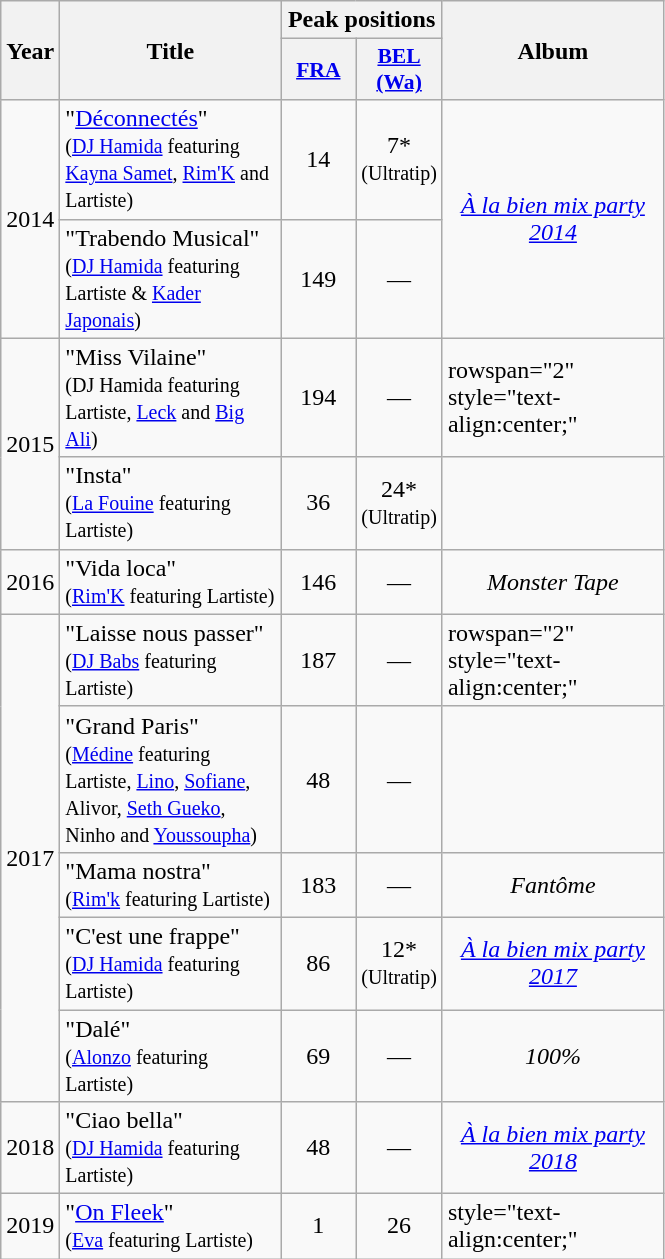<table class="wikitable">
<tr>
<th align="center" rowspan="2" width="10">Year</th>
<th align="center" rowspan="2" width="140">Title</th>
<th align="center" colspan="2" width="20">Peak positions</th>
<th align="center" rowspan="2" width="140">Album</th>
</tr>
<tr>
<th scope="col" style="width:3em;font-size:90%;"><a href='#'>FRA</a><br></th>
<th scope="col" style="width:3em;font-size:90%;"><a href='#'>BEL<br>(Wa)</a><br></th>
</tr>
<tr>
<td style="text-align:center;" rowspan=2>2014</td>
<td>"<a href='#'>Déconnectés</a>" <br><small>(<a href='#'>DJ Hamida</a> featuring <a href='#'>Kayna Samet</a>, <a href='#'>Rim'K</a> and Lartiste)</small></td>
<td style="text-align:center;">14</td>
<td style="text-align:center;">7*<br><small>(Ultratip)</small></td>
<td style="text-align:center;" rowspan=2><em><a href='#'>À la bien mix party 2014</a></em></td>
</tr>
<tr>
<td>"Trabendo Musical" <br><small>(<a href='#'>DJ Hamida</a> featuring Lartiste & <a href='#'>Kader Japonais</a>)</small></td>
<td style="text-align:center;">149</td>
<td style="text-align:center;">—</td>
</tr>
<tr>
<td style="text-align:center;" rowspan=2>2015</td>
<td>"Miss Vilaine" <br><small>(DJ Hamida featuring Lartiste, <a href='#'>Leck</a> and <a href='#'>Big Ali</a>)</small></td>
<td style="text-align:center;">194</td>
<td style="text-align:center;">—</td>
<td>rowspan="2" style="text-align:center;" </td>
</tr>
<tr>
<td>"Insta" <br><small>(<a href='#'>La Fouine</a> featuring Lartiste)</small></td>
<td style="text-align:center;">36</td>
<td style="text-align:center;">24*<br><small>(Ultratip)</small></td>
</tr>
<tr>
<td style="text-align:center;">2016</td>
<td>"Vida loca" <br><small>(<a href='#'>Rim'K</a> featuring Lartiste)</small></td>
<td style="text-align:center;">146</td>
<td style="text-align:center;">—</td>
<td style="text-align:center;"><em>Monster Tape</em></td>
</tr>
<tr>
<td style="text-align:center;" rowspan=5>2017</td>
<td>"Laisse nous passer" <br><small>(<a href='#'>DJ Babs</a> featuring Lartiste)</small></td>
<td style="text-align:center;">187</td>
<td style="text-align:center;">—</td>
<td>rowspan="2" style="text-align:center;" </td>
</tr>
<tr>
<td>"Grand Paris"<br><small>(<a href='#'>Médine</a> featuring Lartiste, <a href='#'>Lino</a>, <a href='#'>Sofiane</a>, Alivor, <a href='#'>Seth Gueko</a>, Ninho and <a href='#'>Youssoupha</a>)</small></td>
<td style="text-align:center;">48</td>
<td style="text-align:center;">—</td>
</tr>
<tr>
<td>"Mama nostra" <br><small>(<a href='#'>Rim'k</a> featuring Lartiste)</small></td>
<td style="text-align:center;">183</td>
<td style="text-align:center;">—</td>
<td style="text-align:center;"><em>Fantôme</em></td>
</tr>
<tr>
<td>"C'est une frappe" <br><small>(<a href='#'>DJ Hamida</a> featuring Lartiste)</small></td>
<td style="text-align:center;">86</td>
<td style="text-align:center;">12*<br><small>(Ultratip)</small></td>
<td style="text-align:center;"><em><a href='#'>À la bien mix party 2017</a></em></td>
</tr>
<tr>
<td>"Dalé" <br><small>(<a href='#'>Alonzo</a> featuring Lartiste)</small></td>
<td style="text-align:center;">69</td>
<td style="text-align:center;">—</td>
<td style="text-align:center;"><em>100%</em></td>
</tr>
<tr>
<td style="text-align:center;">2018</td>
<td>"Ciao bella"<br><small>(<a href='#'>DJ Hamida</a> featuring Lartiste)</small></td>
<td style="text-align:center;">48</td>
<td style="text-align:center;">—</td>
<td style="text-align:center;"><em><a href='#'>À la bien mix party 2018</a></em></td>
</tr>
<tr>
<td style="text-align:center;">2019</td>
<td>"<a href='#'>On Fleek</a>"<br><small>(<a href='#'>Eva</a> featuring Lartiste)</small></td>
<td style="text-align:center;">1</td>
<td style="text-align:center;">26</td>
<td>style="text-align:center;"</td>
</tr>
</table>
